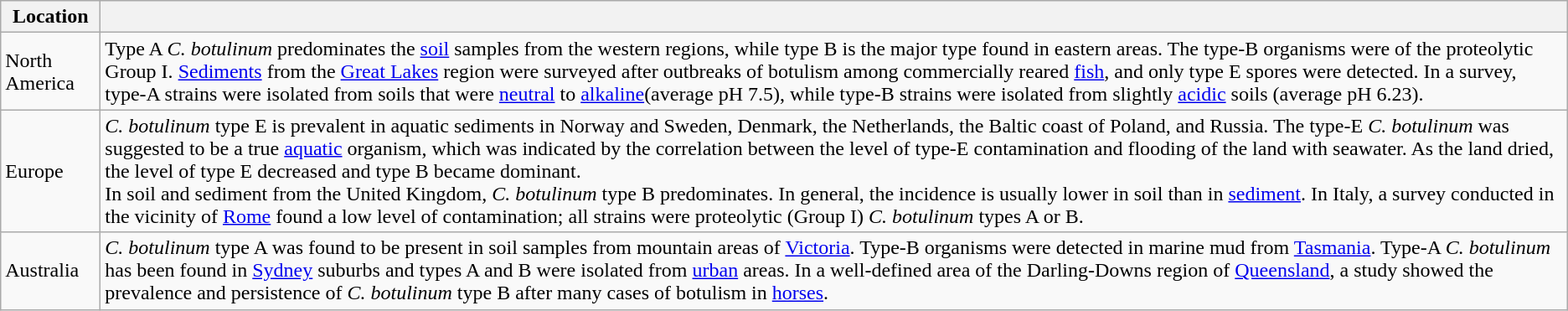<table class="wikitable">
<tr>
<th>Location</th>
<th></th>
</tr>
<tr>
<td>North America</td>
<td>Type A <em>C. botulinum</em> predominates the <a href='#'>soil</a> samples from the western regions, while type B is the major type found in eastern areas. The type-B organisms were of the proteolytic Group I. <a href='#'>Sediments</a> from the <a href='#'>Great Lakes</a> region were surveyed after outbreaks of botulism among commercially reared <a href='#'>fish</a>, and only type E spores were detected. In a survey, type-A strains were isolated from soils that were <a href='#'>neutral</a> to <a href='#'>alkaline</a>(average pH 7.5), while type-B strains were isolated from slightly <a href='#'>acidic</a> soils (average pH 6.23).</td>
</tr>
<tr>
<td>Europe</td>
<td><em>C. botulinum</em> type E is prevalent in aquatic sediments in Norway and Sweden, Denmark, the Netherlands, the Baltic coast of Poland, and Russia. The type-E <em>C. botulinum</em> was suggested to be a true <a href='#'>aquatic</a> organism, which was indicated by the correlation between the level of type-E contamination and flooding of the land with seawater. As the land dried, the level of type E decreased and type B became dominant.<br>In soil and sediment from the United Kingdom, <em>C. botulinum</em> type B predominates. In general, the incidence is usually lower in soil than in <a href='#'>sediment</a>. In Italy, a survey conducted in the vicinity of <a href='#'>Rome</a> found a low level of contamination; all strains were proteolytic (Group I) <em>C. botulinum</em> types A or B.</td>
</tr>
<tr>
<td>Australia</td>
<td><em>C. botulinum</em> type A was found to be present in soil samples from mountain areas of <a href='#'>Victoria</a>. Type-B organisms were detected in marine mud from <a href='#'>Tasmania</a>. Type-A <em>C. botulinum</em> has been found in <a href='#'>Sydney</a> suburbs and types A and B were isolated from <a href='#'>urban</a> areas. In a well-defined area of the Darling-Downs region of <a href='#'>Queensland</a>, a study showed the prevalence and persistence of <em>C. botulinum</em> type B after many cases of botulism in <a href='#'>horses</a>.</td>
</tr>
</table>
